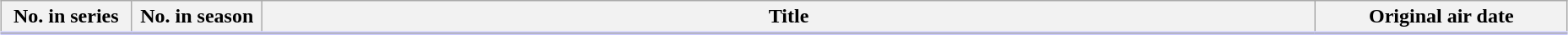<table class="plainrowheaders wikitable" style="width:98%; margin:auto; background:#FFF;">
<tr style="border-bottom: 3px solid #CCF;">
<th style="width:6em;">No. in series</th>
<th style="width:6em;">No. in season</th>
<th>Title</th>
<th style="width:12em;">Original air date</th>
</tr>
<tr>
</tr>
</table>
